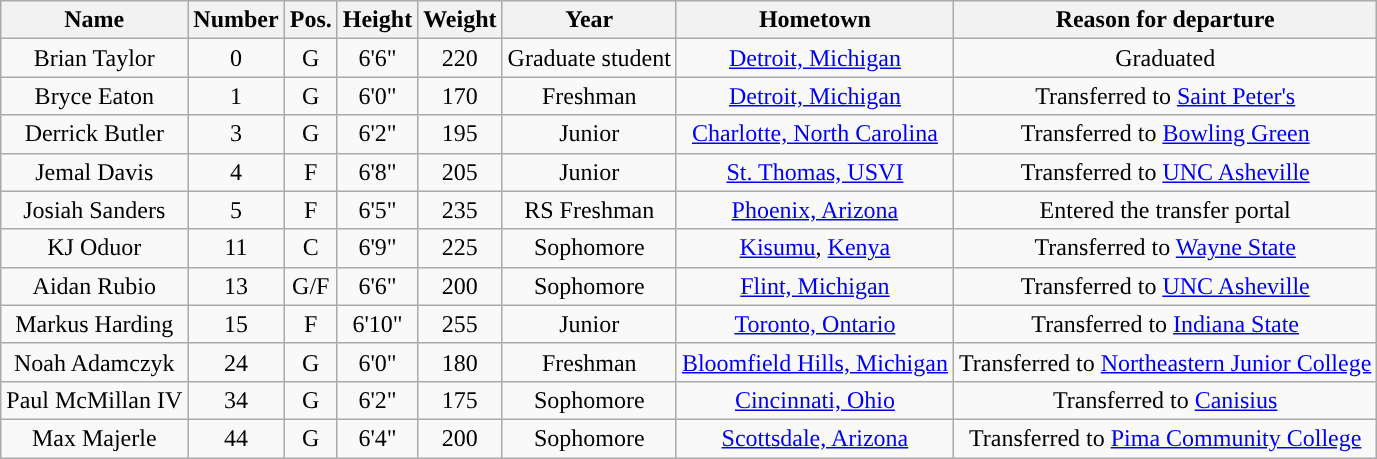<table class="wikitable sortable" style="text-align:center">
<tr align=center>
<th>Name</th>
<th>Number</th>
<th>Pos.</th>
<th>Height</th>
<th>Weight</th>
<th>Year</th>
<th>Hometown</th>
<th class="unsortable">Reason for departure</th>
</tr>
<tr>
<td>Brian Taylor</td>
<td>0</td>
<td>G</td>
<td>6'6"</td>
<td>220</td>
<td>Graduate student</td>
<td><a href='#'>Detroit, Michigan</a></td>
<td>Graduated</td>
</tr>
<tr>
<td>Bryce Eaton</td>
<td>1</td>
<td>G</td>
<td>6'0"</td>
<td>170</td>
<td>Freshman</td>
<td><a href='#'>Detroit, Michigan</a></td>
<td>Transferred to <a href='#'>Saint Peter's</a></td>
</tr>
<tr>
<td>Derrick Butler</td>
<td>3</td>
<td>G</td>
<td>6'2"</td>
<td>195</td>
<td>Junior</td>
<td><a href='#'>Charlotte, North Carolina</a></td>
<td>Transferred to <a href='#'>Bowling Green</a></td>
</tr>
<tr>
<td>Jemal Davis</td>
<td>4</td>
<td>F</td>
<td>6'8"</td>
<td>205</td>
<td>Junior</td>
<td><a href='#'>St. Thomas, USVI</a></td>
<td>Transferred to <a href='#'>UNC Asheville</a></td>
</tr>
<tr>
<td>Josiah Sanders</td>
<td>5</td>
<td>F</td>
<td>6'5"</td>
<td>235</td>
<td>RS Freshman</td>
<td><a href='#'>Phoenix, Arizona</a></td>
<td>Entered the transfer portal</td>
</tr>
<tr>
<td>KJ Oduor</td>
<td>11</td>
<td>C</td>
<td>6'9"</td>
<td>225</td>
<td>Sophomore</td>
<td><a href='#'>Kisumu</a>, <a href='#'>Kenya</a></td>
<td>Transferred to <a href='#'>Wayne State</a></td>
</tr>
<tr>
<td>Aidan Rubio</td>
<td>13</td>
<td>G/F</td>
<td>6'6"</td>
<td>200</td>
<td>Sophomore</td>
<td><a href='#'>Flint, Michigan</a></td>
<td>Transferred to <a href='#'>UNC Asheville</a></td>
</tr>
<tr>
<td>Markus Harding</td>
<td>15</td>
<td>F</td>
<td>6'10"</td>
<td>255</td>
<td>Junior</td>
<td><a href='#'>Toronto, Ontario</a></td>
<td>Transferred to <a href='#'>Indiana State</a></td>
</tr>
<tr>
<td>Noah Adamczyk</td>
<td>24</td>
<td>G</td>
<td>6'0"</td>
<td>180</td>
<td>Freshman</td>
<td><a href='#'>Bloomfield Hills, Michigan</a></td>
<td>Transferred to <a href='#'>Northeastern Junior College</a></td>
</tr>
<tr>
<td>Paul McMillan IV</td>
<td>34</td>
<td>G</td>
<td>6'2"</td>
<td>175</td>
<td>Sophomore</td>
<td><a href='#'>Cincinnati, Ohio</a></td>
<td>Transferred to <a href='#'>Canisius</a></td>
</tr>
<tr>
<td>Max Majerle</td>
<td>44</td>
<td>G</td>
<td>6'4"</td>
<td>200</td>
<td>Sophomore</td>
<td><a href='#'>Scottsdale, Arizona</a></td>
<td>Transferred to <a href='#'>Pima Community College</a></td>
</tr>
</table>
